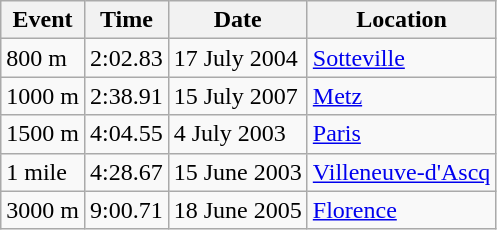<table class="wikitable">
<tr>
<th>Event</th>
<th>Time</th>
<th>Date</th>
<th>Location</th>
</tr>
<tr>
<td>800 m</td>
<td>2:02.83</td>
<td>17 July 2004</td>
<td><a href='#'>Sotteville</a></td>
</tr>
<tr>
<td>1000 m</td>
<td>2:38.91</td>
<td>15 July 2007</td>
<td><a href='#'>Metz</a></td>
</tr>
<tr>
<td>1500 m</td>
<td>4:04.55</td>
<td>4 July 2003</td>
<td><a href='#'>Paris</a></td>
</tr>
<tr>
<td>1 mile</td>
<td>4:28.67</td>
<td>15 June 2003</td>
<td><a href='#'>Villeneuve-d'Ascq</a></td>
</tr>
<tr>
<td>3000 m</td>
<td>9:00.71</td>
<td>18 June 2005</td>
<td><a href='#'>Florence</a></td>
</tr>
</table>
